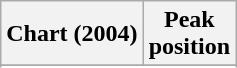<table class="wikitable sortable">
<tr>
<th>Chart (2004)</th>
<th>Peak<br>position</th>
</tr>
<tr>
</tr>
<tr>
</tr>
<tr>
</tr>
</table>
